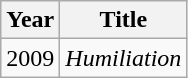<table class="wikitable sortable">
<tr>
<th>Year</th>
<th>Title</th>
</tr>
<tr>
<td>2009</td>
<td><em>Humiliation</em></td>
</tr>
</table>
